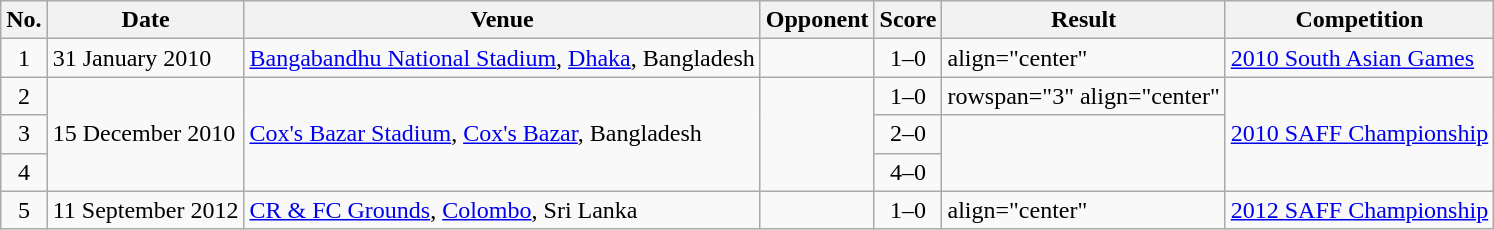<table class="wikitable">
<tr>
<th>No.</th>
<th>Date</th>
<th>Venue</th>
<th>Opponent</th>
<th>Score</th>
<th>Result</th>
<th>Competition</th>
</tr>
<tr>
<td align=center>1</td>
<td>31 January 2010</td>
<td><a href='#'>Bangabandhu National Stadium</a>, <a href='#'>Dhaka</a>, Bangladesh</td>
<td></td>
<td align=center>1–0</td>
<td>align="center" </td>
<td><a href='#'>2010 South Asian Games</a></td>
</tr>
<tr>
<td align=center>2</td>
<td rowspan="3">15 December 2010</td>
<td rowspan="3"><a href='#'>Cox's Bazar Stadium</a>, <a href='#'>Cox's Bazar</a>, Bangladesh</td>
<td rowspan="3"></td>
<td align=center>1–0</td>
<td>rowspan="3" align="center" </td>
<td rowspan="3"><a href='#'>2010 SAFF Championship</a></td>
</tr>
<tr>
<td align=center>3</td>
<td align=center>2–0</td>
</tr>
<tr>
<td align=center>4</td>
<td align=center>4–0</td>
</tr>
<tr>
<td align=center>5</td>
<td>11 September 2012</td>
<td><a href='#'>CR & FC Grounds</a>, <a href='#'>Colombo</a>, Sri Lanka</td>
<td></td>
<td align=center>1–0</td>
<td>align="center" </td>
<td><a href='#'>2012 SAFF Championship</a></td>
</tr>
</table>
